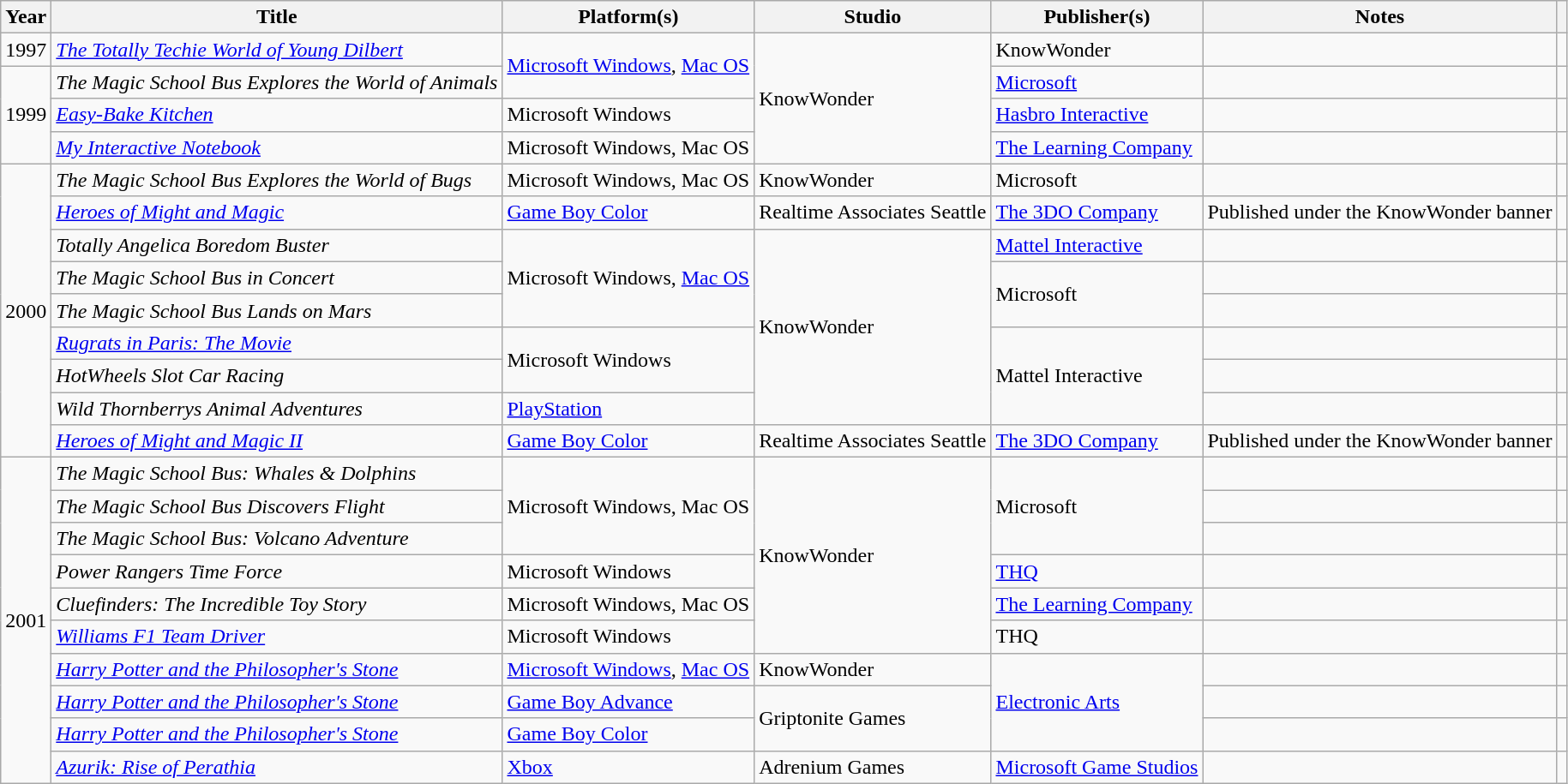<table class="wikitable sortable plainrowheaders">
<tr>
<th scope="col">Year</th>
<th scope="col">Title</th>
<th scope="col">Platform(s)</th>
<th scope="col">Studio</th>
<th scope="col">Publisher(s)</th>
<th scope="col" class="unsortable">Notes</th>
<th scope="col" class="unsortable"></th>
</tr>
<tr>
<td>1997</td>
<td><em><a href='#'>The Totally Techie World of Young Dilbert</a></em></td>
<td rowspan="2"><a href='#'>Microsoft Windows</a>, <a href='#'>Mac OS</a></td>
<td rowspan="4">KnowWonder</td>
<td>KnowWonder</td>
<td></td>
<td></td>
</tr>
<tr>
<td rowspan="3">1999</td>
<td><em>The Magic School Bus Explores the World of Animals</em></td>
<td><a href='#'>Microsoft</a></td>
<td></td>
<td></td>
</tr>
<tr>
<td><em><a href='#'>Easy-Bake Kitchen</a></em></td>
<td>Microsoft Windows</td>
<td><a href='#'>Hasbro Interactive</a></td>
<td></td>
<td></td>
</tr>
<tr>
<td><em><a href='#'>My Interactive Notebook</a></em></td>
<td>Microsoft Windows, Mac OS</td>
<td><a href='#'>The Learning Company</a></td>
<td></td>
<td></td>
</tr>
<tr>
<td rowspan="9">2000</td>
<td><em>The Magic School Bus Explores the World of Bugs</em></td>
<td>Microsoft Windows, Mac OS</td>
<td>KnowWonder</td>
<td>Microsoft</td>
<td></td>
<td></td>
</tr>
<tr>
<td><em><a href='#'>Heroes of Might and Magic</a></em></td>
<td><a href='#'>Game Boy Color</a></td>
<td>Realtime Associates Seattle</td>
<td><a href='#'>The 3DO Company</a></td>
<td>Published under the KnowWonder banner</td>
<td></td>
</tr>
<tr>
<td><em>Totally Angelica Boredom Buster</em></td>
<td rowspan="3">Microsoft Windows, <a href='#'>Mac OS</a></td>
<td rowspan="6">KnowWonder</td>
<td><a href='#'>Mattel Interactive</a></td>
<td></td>
<td></td>
</tr>
<tr>
<td><em>The Magic School Bus in Concert</em></td>
<td rowspan="2">Microsoft</td>
<td></td>
</tr>
<tr>
<td><em>The Magic School Bus Lands on Mars</em></td>
<td></td>
<td></td>
</tr>
<tr>
<td><em><a href='#'>Rugrats in Paris: The Movie</a></em></td>
<td rowspan="2">Microsoft Windows</td>
<td rowspan="3">Mattel Interactive</td>
<td></td>
<td></td>
</tr>
<tr>
<td><em>HotWheels Slot Car Racing</em></td>
<td></td>
<td></td>
</tr>
<tr>
<td><em>Wild Thornberrys Animal Adventures</em></td>
<td><a href='#'>PlayStation</a></td>
<td></td>
<td></td>
</tr>
<tr>
<td><em><a href='#'>Heroes of Might and Magic II</a></em></td>
<td><a href='#'>Game Boy Color</a></td>
<td>Realtime Associates Seattle</td>
<td><a href='#'>The 3DO Company</a></td>
<td>Published under the KnowWonder banner</td>
<td></td>
</tr>
<tr>
<td rowspan="10">2001</td>
<td><em>The Magic School Bus: Whales & Dolphins</em></td>
<td rowspan="3">Microsoft Windows, Mac OS</td>
<td rowspan="6">KnowWonder</td>
<td rowspan="3">Microsoft</td>
<td></td>
<td></td>
</tr>
<tr>
<td><em>The Magic School Bus Discovers Flight</em></td>
<td></td>
<td></td>
</tr>
<tr>
<td><em>The Magic School Bus: Volcano Adventure</em></td>
<td></td>
<td></td>
</tr>
<tr>
<td><em>Power Rangers Time Force</em></td>
<td>Microsoft Windows</td>
<td><a href='#'>THQ</a></td>
<td></td>
<td></td>
</tr>
<tr>
<td><em>Cluefinders: The Incredible Toy Story</em></td>
<td>Microsoft Windows, Mac OS</td>
<td><a href='#'>The Learning Company</a></td>
<td></td>
<td></td>
</tr>
<tr>
<td><em><a href='#'>Williams F1 Team Driver</a></em></td>
<td>Microsoft Windows</td>
<td>THQ</td>
<td></td>
<td></td>
</tr>
<tr>
<td><em><a href='#'>Harry Potter and the Philosopher's Stone</a></em></td>
<td><a href='#'>Microsoft Windows</a>, <a href='#'>Mac OS</a></td>
<td>KnowWonder</td>
<td rowspan="3"><a href='#'>Electronic Arts</a></td>
<td></td>
<td></td>
</tr>
<tr>
<td><em><a href='#'>Harry Potter and the Philosopher's Stone</a></em></td>
<td><a href='#'>Game Boy Advance</a></td>
<td rowspan="2">Griptonite Games</td>
<td></td>
<td></td>
</tr>
<tr>
<td><em><a href='#'>Harry Potter and the Philosopher's Stone</a></em></td>
<td><a href='#'>Game Boy Color</a></td>
<td></td>
<td></td>
</tr>
<tr>
<td><em><a href='#'>Azurik: Rise of Perathia</a></em></td>
<td><a href='#'>Xbox</a></td>
<td>Adrenium Games</td>
<td><a href='#'>Microsoft Game Studios</a></td>
<td></td>
<td></td>
</tr>
</table>
